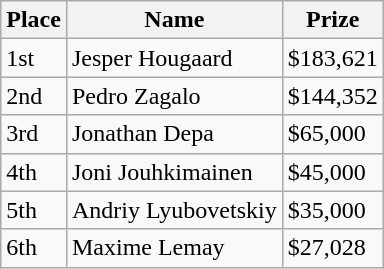<table class="wikitable">
<tr>
<th>Place</th>
<th>Name</th>
<th>Prize</th>
</tr>
<tr>
<td>1st</td>
<td> Jesper Hougaard</td>
<td>$183,621</td>
</tr>
<tr>
<td>2nd</td>
<td> Pedro Zagalo</td>
<td>$144,352</td>
</tr>
<tr>
<td>3rd</td>
<td> Jonathan Depa</td>
<td>$65,000</td>
</tr>
<tr>
<td>4th</td>
<td> Joni Jouhkimainen</td>
<td>$45,000</td>
</tr>
<tr>
<td>5th</td>
<td> Andriy Lyubovetskiy</td>
<td>$35,000</td>
</tr>
<tr>
<td>6th</td>
<td>Maxime Lemay</td>
<td>$27,028</td>
</tr>
</table>
